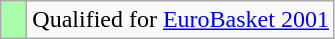<table class="wikitable">
<tr>
<td width=10px bgcolor="#aaffaa"></td>
<td>Qualified for <a href='#'>EuroBasket 2001</a></td>
</tr>
</table>
